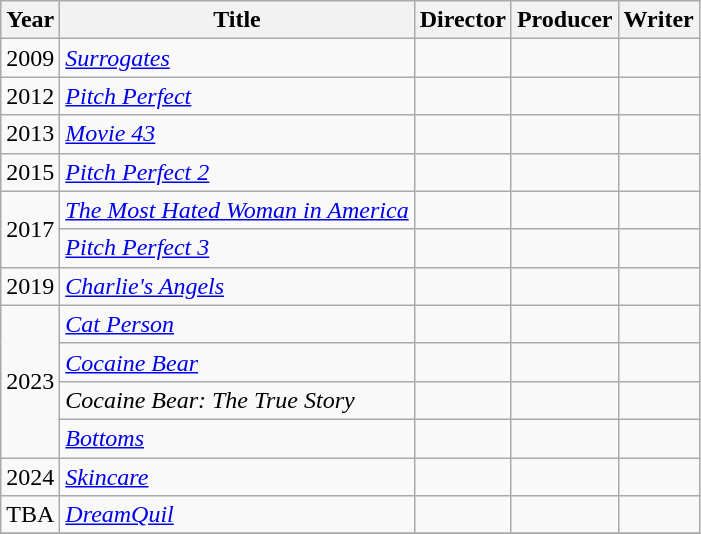<table class="wikitable sortable">
<tr>
<th>Year</th>
<th>Title</th>
<th>Director</th>
<th>Producer</th>
<th>Writer</th>
</tr>
<tr>
<td>2009</td>
<td><em><a href='#'>Surrogates</a></em></td>
<td></td>
<td></td>
<td></td>
</tr>
<tr>
<td>2012</td>
<td><em><a href='#'>Pitch Perfect</a></em></td>
<td></td>
<td></td>
<td></td>
</tr>
<tr>
<td>2013</td>
<td><em><a href='#'>Movie 43</a></em></td>
<td></td>
<td></td>
<td></td>
</tr>
<tr>
<td>2015</td>
<td><em><a href='#'>Pitch Perfect 2</a></em></td>
<td></td>
<td></td>
<td></td>
</tr>
<tr>
<td rowspan=2>2017</td>
<td><em><a href='#'>The Most Hated Woman in America</a></em></td>
<td></td>
<td></td>
<td></td>
</tr>
<tr>
<td><em><a href='#'>Pitch Perfect 3</a></em></td>
<td></td>
<td></td>
<td></td>
</tr>
<tr>
<td>2019</td>
<td><em><a href='#'>Charlie's Angels</a></em></td>
<td></td>
<td></td>
<td></td>
</tr>
<tr>
<td rowspan=4>2023</td>
<td><em><a href='#'>Cat Person</a></em></td>
<td></td>
<td></td>
<td></td>
</tr>
<tr>
<td><em><a href='#'>Cocaine Bear</a></em></td>
<td></td>
<td></td>
<td></td>
</tr>
<tr>
<td><em>Cocaine Bear: The True Story</em></td>
<td></td>
<td></td>
<td></td>
</tr>
<tr>
<td><em><a href='#'>Bottoms</a></em></td>
<td></td>
<td></td>
<td></td>
</tr>
<tr>
<td>2024</td>
<td><em><a href='#'>Skincare</a></em></td>
<td></td>
<td></td>
<td></td>
</tr>
<tr>
<td>TBA</td>
<td><em><a href='#'>DreamQuil</a></em></td>
<td></td>
<td></td>
<td></td>
</tr>
<tr>
</tr>
</table>
